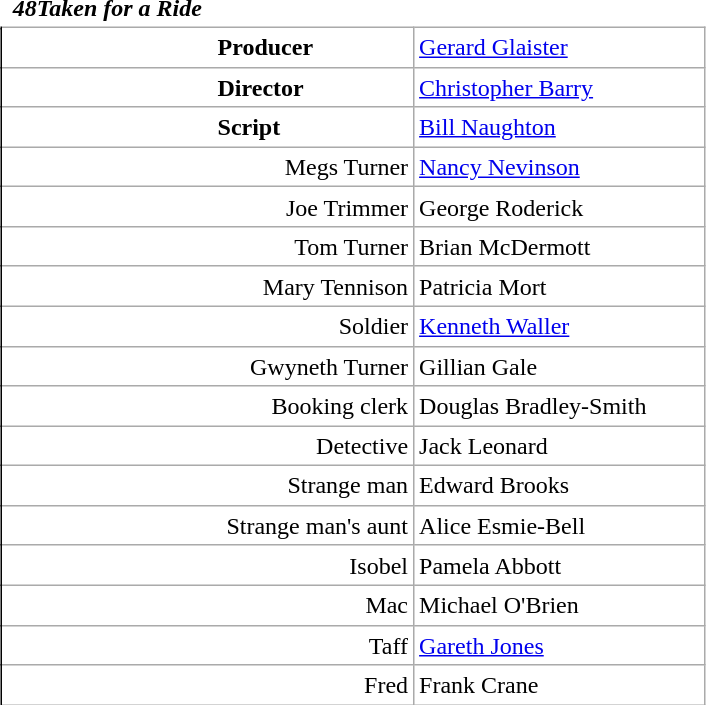<table class="wikitable mw-collapsible mw-collapsed" style="vertical-align:top;margin:auto 2em;line-height:1.2;min-width:33em;display: inline-table;background-color:inherit;border:none;">
<tr>
<td class=unsortable style="border:hidden;line-height:1.67;text-align:center;margin-left:-1em;padding-left:0.5em;min-width:1.0em;"></td>
<td class=unsortable style="border:none;padding-left:0.5em;text-align:left;min-width:16.5em;font-weight:700;font-style:italic;">48Taken for a Ride</td>
<td class=unsortable style="border:none;text-align:right;font-weight:normal;font-family:Courier;font-size:95%;letter-spacing:-1pt;min-width:8.5em;padding-right:0.2em;"></td>
<td class=unsortable style="border:hidden;min-width:3.5em;padding-left:0;"></td>
<td class=unsortable style="border:hidden;min-width:3.5em;font-size:95%;"></td>
</tr>
<tr>
<td rowspan=100 style="border:none thin;border-right-style :solid;"></td>
</tr>
<tr>
<td style="text-align:left;padding-left:9.0em;font-weight:bold;">Producer</td>
<td colspan=2><a href='#'>Gerard Glaister</a></td>
</tr>
<tr>
<td style="text-align:left;padding-left:9.0em;font-weight:bold;">Director</td>
<td colspan=2><a href='#'>Christopher Barry</a></td>
</tr>
<tr>
<td style="text-align:left;padding-left:9.0em;font-weight:bold;">Script</td>
<td colspan=2><a href='#'>Bill Naughton</a></td>
</tr>
<tr>
<td style="text-align:right;">Megs Turner</td>
<td colspan=2><a href='#'>Nancy Nevinson</a></td>
</tr>
<tr>
<td style="text-align:right;">Joe Trimmer</td>
<td colspan=2>George Roderick</td>
</tr>
<tr>
<td style="text-align:right;">Tom Turner</td>
<td colspan=2>Brian McDermott</td>
</tr>
<tr>
<td style="text-align:right;">Mary Tennison</td>
<td colspan=2>Patricia Mort</td>
</tr>
<tr>
<td style="text-align:right;">Soldier</td>
<td colspan=2><a href='#'>Kenneth Waller</a></td>
</tr>
<tr>
<td style="text-align:right;">Gwyneth Turner</td>
<td colspan=2>Gillian Gale</td>
</tr>
<tr>
<td style="text-align:right;">Booking clerk</td>
<td colspan=2>Douglas Bradley-Smith</td>
</tr>
<tr>
<td style="text-align:right;">Detective</td>
<td colspan=2>Jack Leonard</td>
</tr>
<tr>
<td style="text-align:right;">Strange man</td>
<td colspan=2>Edward Brooks</td>
</tr>
<tr>
<td style="text-align:right;">Strange man's aunt</td>
<td colspan=2>Alice Esmie-Bell</td>
</tr>
<tr>
<td style="text-align:right;">Isobel</td>
<td colspan=2>Pamela Abbott</td>
</tr>
<tr>
<td style="text-align:right;">Mac</td>
<td colspan=2>Michael O'Brien</td>
</tr>
<tr>
<td style="text-align:right;">Taff</td>
<td colspan=2><a href='#'>Gareth Jones</a></td>
</tr>
<tr>
<td style="text-align:right;">Fred</td>
<td colspan=2>Frank Crane</td>
</tr>
</table>
